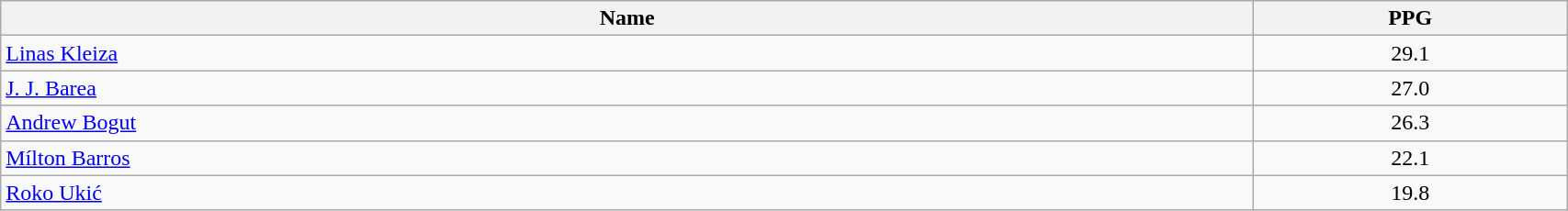<table class=wikitable width="90%">
<tr>
<th width="80%">Name</th>
<th width="20%">PPG</th>
</tr>
<tr>
<td> <a href='#'>Linas Kleiza</a></td>
<td align=center>29.1</td>
</tr>
<tr>
<td> <a href='#'>J. J. Barea</a></td>
<td align=center>27.0</td>
</tr>
<tr>
<td> <a href='#'>Andrew Bogut</a></td>
<td align=center>26.3</td>
</tr>
<tr>
<td> <a href='#'>Mílton Barros</a></td>
<td align=center>22.1</td>
</tr>
<tr>
<td> <a href='#'>Roko Ukić</a></td>
<td align=center>19.8</td>
</tr>
</table>
